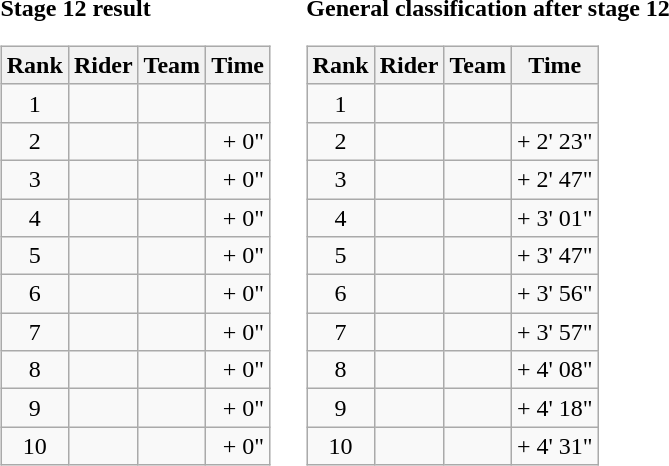<table>
<tr>
<td><strong>Stage 12 result</strong><br><table class="wikitable">
<tr>
<th scope="col">Rank</th>
<th scope="col">Rider</th>
<th scope="col">Team</th>
<th scope="col">Time</th>
</tr>
<tr>
<td style="text-align:center;">1</td>
<td></td>
<td></td>
<td style="text-align:right;"></td>
</tr>
<tr>
<td style="text-align:center;">2</td>
<td> </td>
<td></td>
<td style="text-align:right;">+ 0"</td>
</tr>
<tr>
<td style="text-align:center;">3</td>
<td></td>
<td></td>
<td style="text-align:right;">+ 0"</td>
</tr>
<tr>
<td style="text-align:center;">4</td>
<td></td>
<td></td>
<td style="text-align:right;">+ 0"</td>
</tr>
<tr>
<td style="text-align:center;">5</td>
<td></td>
<td></td>
<td style="text-align:right;">+ 0"</td>
</tr>
<tr>
<td style="text-align:center;">6</td>
<td></td>
<td></td>
<td style="text-align:right;">+ 0"</td>
</tr>
<tr>
<td style="text-align:center;">7</td>
<td></td>
<td></td>
<td style="text-align:right;">+ 0"</td>
</tr>
<tr>
<td style="text-align:center;">8</td>
<td></td>
<td></td>
<td style="text-align:right;">+ 0"</td>
</tr>
<tr>
<td style="text-align:center;">9</td>
<td> </td>
<td></td>
<td style="text-align:right;">+ 0"</td>
</tr>
<tr>
<td style="text-align:center;">10</td>
<td></td>
<td></td>
<td style="text-align:right;">+ 0"</td>
</tr>
</table>
</td>
<td></td>
<td><strong>General classification after stage 12</strong><br><table class="wikitable">
<tr>
<th scope="col">Rank</th>
<th scope="col">Rider</th>
<th scope="col">Team</th>
<th scope="col">Time</th>
</tr>
<tr>
<td style="text-align:center;">1</td>
<td> </td>
<td></td>
<td style="text-align:right;"></td>
</tr>
<tr>
<td style="text-align:center;">2</td>
<td></td>
<td></td>
<td style="text-align:right;">+ 2' 23"</td>
</tr>
<tr>
<td style="text-align:center;">3</td>
<td></td>
<td></td>
<td style="text-align:right;">+ 2' 47"</td>
</tr>
<tr>
<td style="text-align:center;">4</td>
<td> </td>
<td></td>
<td style="text-align:right;">+ 3' 01"</td>
</tr>
<tr>
<td style="text-align:center;">5</td>
<td></td>
<td></td>
<td style="text-align:right;">+ 3' 47"</td>
</tr>
<tr>
<td style="text-align:center;">6</td>
<td></td>
<td></td>
<td style="text-align:right;">+ 3' 56"</td>
</tr>
<tr>
<td style="text-align:center;">7</td>
<td> </td>
<td></td>
<td style="text-align:right;">+ 3' 57"</td>
</tr>
<tr>
<td style="text-align:center;">8</td>
<td></td>
<td></td>
<td style="text-align:right;">+ 4' 08"</td>
</tr>
<tr>
<td style="text-align:center;">9</td>
<td></td>
<td></td>
<td style="text-align:right;">+ 4' 18"</td>
</tr>
<tr>
<td style="text-align:center;">10</td>
<td></td>
<td></td>
<td style="text-align:right;">+ 4' 31"</td>
</tr>
</table>
</td>
</tr>
</table>
